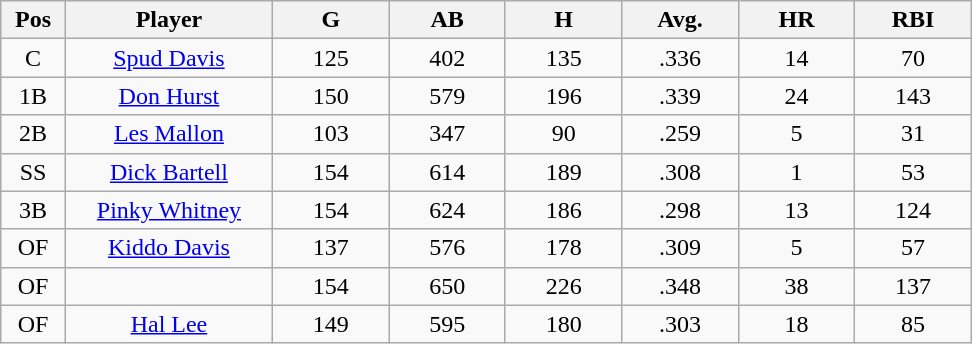<table class="wikitable sortable">
<tr>
<th bgcolor="#DDDDFF" width="5%">Pos</th>
<th bgcolor="#DDDDFF" width="16%">Player</th>
<th bgcolor="#DDDDFF" width="9%">G</th>
<th bgcolor="#DDDDFF" width="9%">AB</th>
<th bgcolor="#DDDDFF" width="9%">H</th>
<th bgcolor="#DDDDFF" width="9%">Avg.</th>
<th bgcolor="#DDDDFF" width="9%">HR</th>
<th bgcolor="#DDDDFF" width="9%">RBI</th>
</tr>
<tr align="center">
<td>C</td>
<td><a href='#'>Spud Davis</a></td>
<td>125</td>
<td>402</td>
<td>135</td>
<td>.336</td>
<td>14</td>
<td>70</td>
</tr>
<tr align="center">
<td>1B</td>
<td><a href='#'>Don Hurst</a></td>
<td>150</td>
<td>579</td>
<td>196</td>
<td>.339</td>
<td>24</td>
<td>143</td>
</tr>
<tr align="center">
<td>2B</td>
<td><a href='#'>Les Mallon</a></td>
<td>103</td>
<td>347</td>
<td>90</td>
<td>.259</td>
<td>5</td>
<td>31</td>
</tr>
<tr align="center">
<td>SS</td>
<td><a href='#'>Dick Bartell</a></td>
<td>154</td>
<td>614</td>
<td>189</td>
<td>.308</td>
<td>1</td>
<td>53</td>
</tr>
<tr align="center">
<td>3B</td>
<td><a href='#'>Pinky Whitney</a></td>
<td>154</td>
<td>624</td>
<td>186</td>
<td>.298</td>
<td>13</td>
<td>124</td>
</tr>
<tr align="center">
<td>OF</td>
<td><a href='#'>Kiddo Davis</a></td>
<td>137</td>
<td>576</td>
<td>178</td>
<td>.309</td>
<td>5</td>
<td>57</td>
</tr>
<tr align="center">
<td>OF</td>
<td></td>
<td>154</td>
<td>650</td>
<td>226</td>
<td>.348</td>
<td>38</td>
<td>137</td>
</tr>
<tr align="center">
<td>OF</td>
<td><a href='#'>Hal Lee</a></td>
<td>149</td>
<td>595</td>
<td>180</td>
<td>.303</td>
<td>18</td>
<td>85</td>
</tr>
</table>
